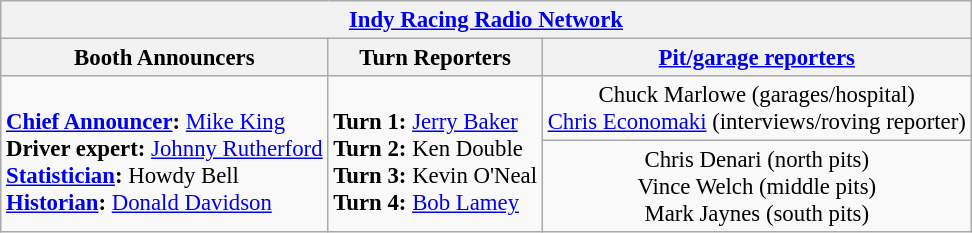<table class="wikitable" style="font-size: 95%;">
<tr>
<th colspan=3><a href='#'>Indy Racing Radio Network</a></th>
</tr>
<tr>
<th>Booth Announcers</th>
<th>Turn Reporters</th>
<th><a href='#'>Pit/garage reporters</a></th>
</tr>
<tr>
<td valign="top" rowspan=2><br><strong><a href='#'>Chief Announcer</a>:</strong> <a href='#'>Mike King</a><br>
<strong>Driver expert:</strong> <a href='#'>Johnny Rutherford</a><br>
<strong><a href='#'>Statistician</a>:</strong> Howdy Bell<br>
<strong><a href='#'>Historian</a>:</strong> <a href='#'>Donald Davidson</a><br></td>
<td valign="top" rowspan=2><br><strong>Turn 1:</strong> <a href='#'>Jerry Baker</a><br>  
<strong>Turn 2:</strong> Ken Double<br>
<strong>Turn 3:</strong> Kevin O'Neal <strong></strong><br>
<strong>Turn 4:</strong> <a href='#'>Bob Lamey</a><br></td>
<td align="center" valign="top">Chuck Marlowe (garages/hospital)<br><a href='#'>Chris Economaki</a> (interviews/roving reporter)<br></td>
</tr>
<tr>
<td align="center" valign="top">Chris Denari (north pits) <strong></strong><br>Vince Welch (middle pits)<br>Mark Jaynes (south pits)<br></td>
</tr>
</table>
